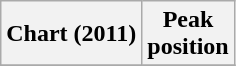<table class="wikitable plainrowheaders">
<tr>
<th>Chart (2011)</th>
<th>Peak<br>position</th>
</tr>
<tr>
</tr>
</table>
